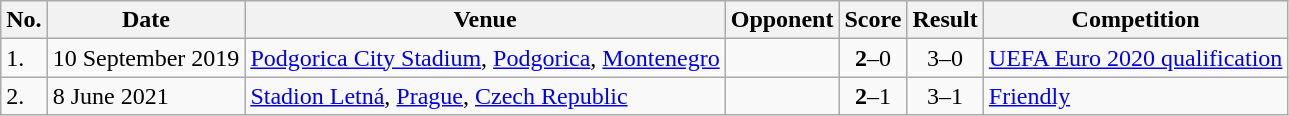<table class="wikitable">
<tr>
<th>No.</th>
<th>Date</th>
<th>Venue</th>
<th>Opponent</th>
<th>Score</th>
<th>Result</th>
<th>Competition</th>
</tr>
<tr>
<td>1.</td>
<td>10 September 2019</td>
<td><a href='#'>Podgorica City Stadium</a>, <a href='#'>Podgorica</a>, <a href='#'>Montenegro</a></td>
<td></td>
<td align=center><strong>2</strong>–0</td>
<td align=center>3–0</td>
<td><a href='#'>UEFA Euro 2020 qualification</a></td>
</tr>
<tr>
<td>2.</td>
<td>8 June 2021</td>
<td><a href='#'>Stadion Letná</a>, <a href='#'>Prague</a>, <a href='#'>Czech Republic</a></td>
<td></td>
<td align=center><strong>2</strong>–1</td>
<td align=center>3–1</td>
<td><a href='#'>Friendly</a></td>
</tr>
</table>
